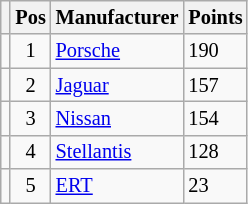<table class="wikitable" style="font-size: 85%;">
<tr>
<th></th>
<th>Pos</th>
<th>Manufacturer</th>
<th>Points</th>
</tr>
<tr>
<td align="left"></td>
<td align="center">1</td>
<td> <a href='#'>Porsche</a></td>
<td align="left">190</td>
</tr>
<tr>
<td align="left"></td>
<td align="center">2</td>
<td> <a href='#'>Jaguar</a></td>
<td align="left">157</td>
</tr>
<tr>
<td align="left"></td>
<td align="center">3</td>
<td> <a href='#'>Nissan</a></td>
<td align="left">154</td>
</tr>
<tr>
<td align="left"></td>
<td align="center">4</td>
<td> <a href='#'>Stellantis</a></td>
<td align="left">128</td>
</tr>
<tr>
<td align="left"></td>
<td align="center">5</td>
<td> <a href='#'>ERT</a></td>
<td align="left">23</td>
</tr>
</table>
